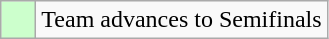<table class="wikitable">
<tr>
<td style="background:#cfc;">    </td>
<td>Team advances to Semifinals</td>
</tr>
</table>
